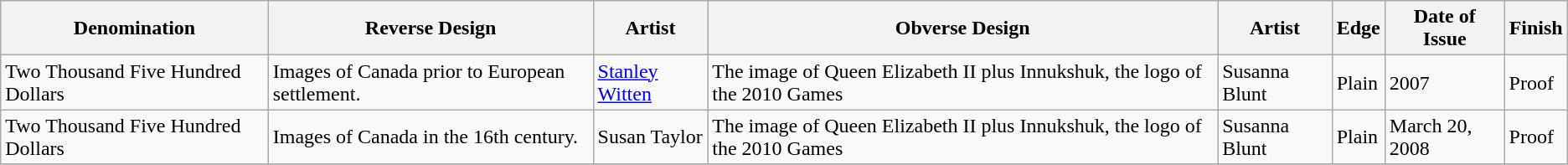<table class="wikitable">
<tr>
<th>Denomination</th>
<th>Reverse Design</th>
<th>Artist</th>
<th>Obverse Design</th>
<th>Artist</th>
<th>Edge</th>
<th>Date of Issue</th>
<th>Finish</th>
</tr>
<tr>
<td>Two Thousand Five Hundred Dollars</td>
<td>Images of Canada prior to European settlement.</td>
<td><a href='#'>Stanley Witten</a></td>
<td>The image of Queen Elizabeth II plus Innukshuk, the logo of the 2010 Games</td>
<td>Susanna Blunt</td>
<td>Plain</td>
<td>2007</td>
<td>Proof</td>
</tr>
<tr>
<td>Two Thousand Five Hundred Dollars</td>
<td>Images of Canada in the 16th century.</td>
<td>Susan Taylor</td>
<td>The image of Queen Elizabeth II plus Innukshuk, the logo of the 2010 Games</td>
<td>Susanna Blunt</td>
<td>Plain</td>
<td>March 20, 2008</td>
<td>Proof</td>
</tr>
<tr>
</tr>
</table>
